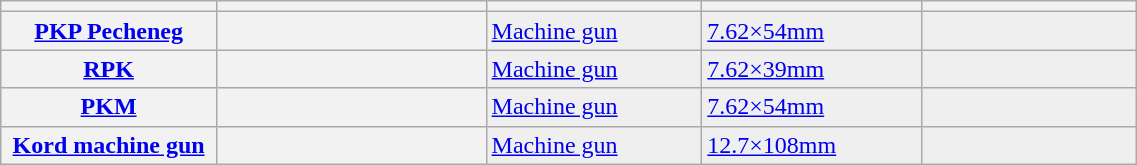<table class="wikitable" style="width:60%;">
<tr>
<th style="width:12%;"></th>
<th style="width:15%;"></th>
<th style="width:12%;"></th>
<th style="width:12%;"></th>
<th style="width:12%;"></th>
</tr>
<tr style="background:#efefef; color:black">
<th><a href='#'>PKP Pecheneg</a></th>
<th></th>
<td><a href='#'>Machine gun</a></td>
<td><a href='#'>7.62×54mm</a></td>
<td></td>
</tr>
<tr style="background:#efefef; color:black">
<th><a href='#'>RPK</a></th>
<th></th>
<td><a href='#'>Machine gun</a></td>
<td><a href='#'>7.62×39mm</a></td>
<td></td>
</tr>
<tr style="background:#efefef; color:black">
<th><a href='#'>PKM</a></th>
<th></th>
<td><a href='#'>Machine gun</a></td>
<td><a href='#'>7.62×54mm</a></td>
<td></td>
</tr>
<tr style="background:#efefef; color:black">
<th><a href='#'>Kord machine gun</a></th>
<th></th>
<td><a href='#'>Machine gun</a></td>
<td><a href='#'>12.7×108mm</a></td>
<td></td>
</tr>
</table>
